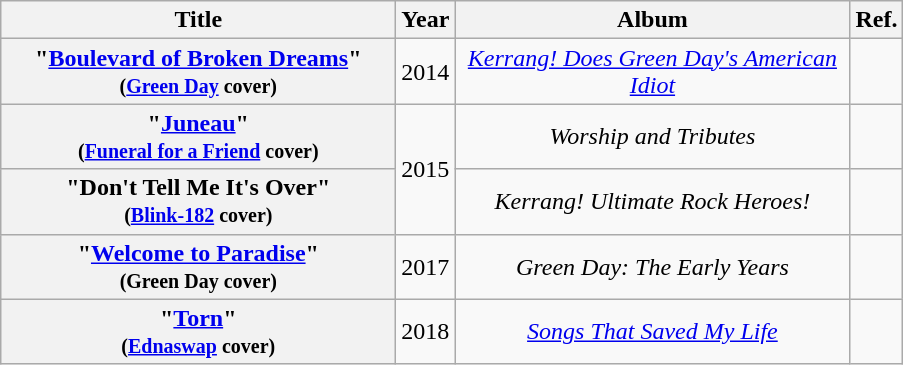<table class="wikitable plainrowheaders" style="text-align:center;">
<tr>
<th scope="col" style="width:16em;">Title</th>
<th scope="col">Year</th>
<th scope="col" style="width:16em;">Album</th>
<th scope="col">Ref.</th>
</tr>
<tr>
<th scope="row">"<a href='#'>Boulevard of Broken Dreams</a>"<br><small>(<a href='#'>Green Day</a> cover)</small></th>
<td rowspan="1">2014</td>
<td><em><a href='#'>Kerrang! Does Green Day's American Idiot</a></em></td>
</tr>
<tr>
<th scope="row">"<a href='#'>Juneau</a>"<br><small>(<a href='#'>Funeral for a Friend</a> cover)</small></th>
<td rowspan="2">2015</td>
<td><em>Worship and Tributes</em></td>
<td></td>
</tr>
<tr>
<th scope="row">"Don't Tell Me It's Over"<br><small>(<a href='#'>Blink-182</a> cover)</small></th>
<td><em>Kerrang! Ultimate Rock Heroes!</em></td>
<td></td>
</tr>
<tr>
<th scope="row">"<a href='#'>Welcome to Paradise</a>"<br><small>(Green Day cover)</small></th>
<td rowspan="1">2017</td>
<td><em>Green Day: The Early Years</em></td>
</tr>
<tr>
<th scope="row">"<a href='#'>Torn</a>"<br><small>(<a href='#'>Ednaswap</a> cover)</small></th>
<td rowspan="1">2018</td>
<td><em><a href='#'>Songs That Saved My Life</a></em></td>
<td></td>
</tr>
</table>
